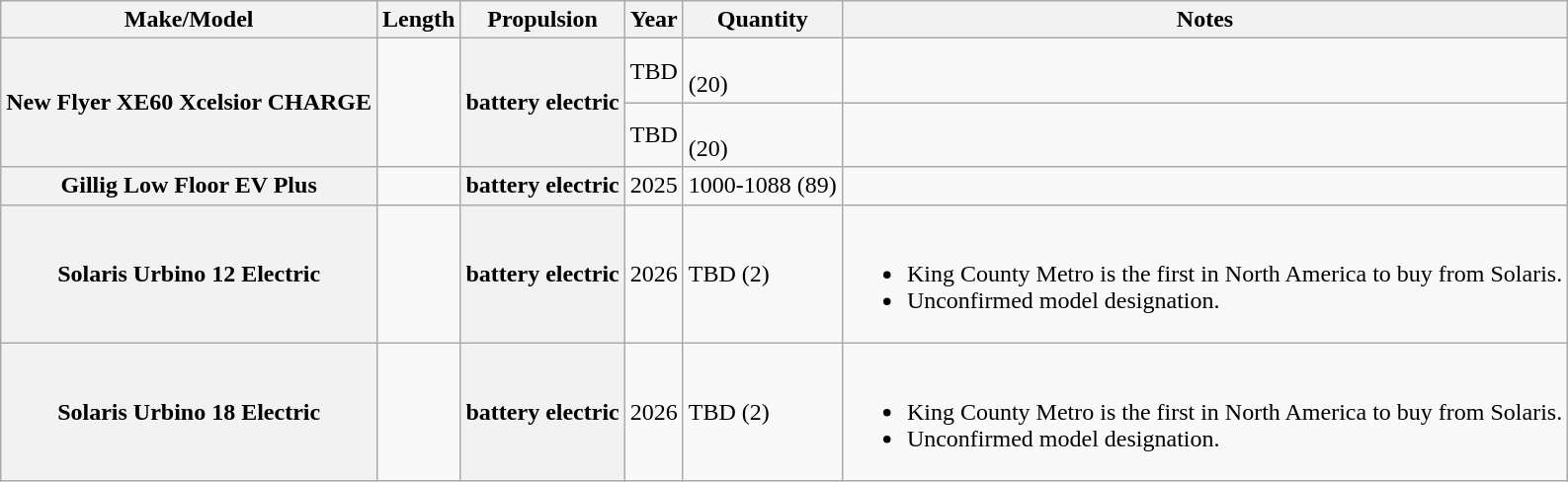<table class=wikitable>
<tr>
<th>Make/Model</th>
<th>Length</th>
<th>Propulsion</th>
<th>Year</th>
<th>Quantity</th>
<th>Notes</th>
</tr>
<tr>
<th rowspan="2">New Flyer XE60 Xcelsior CHARGE</th>
<td rowspan="2"></td>
<th rowspan="2">battery electric</th>
<td>TBD</td>
<td><br>(20)</td>
<td></td>
</tr>
<tr>
<td>TBD</td>
<td><br>(20)</td>
<td></td>
</tr>
<tr>
<th>Gillig Low Floor EV Plus</th>
<td></td>
<th>battery electric</th>
<td>2025</td>
<td>1000-1088 (89)</td>
<td></td>
</tr>
<tr>
<th>Solaris Urbino 12 Electric</th>
<td></td>
<th>battery electric</th>
<td>2026</td>
<td>TBD (2)</td>
<td><br><ul><li>King County Metro is the first in North America to buy from Solaris.</li><li>Unconfirmed model designation.</li></ul></td>
</tr>
<tr>
<th>Solaris Urbino 18 Electric</th>
<td></td>
<th>battery electric</th>
<td>2026</td>
<td>TBD (2)</td>
<td><br><ul><li>King County Metro is the first in North America to buy from Solaris.</li><li>Unconfirmed model designation.</li></ul></td>
</tr>
</table>
